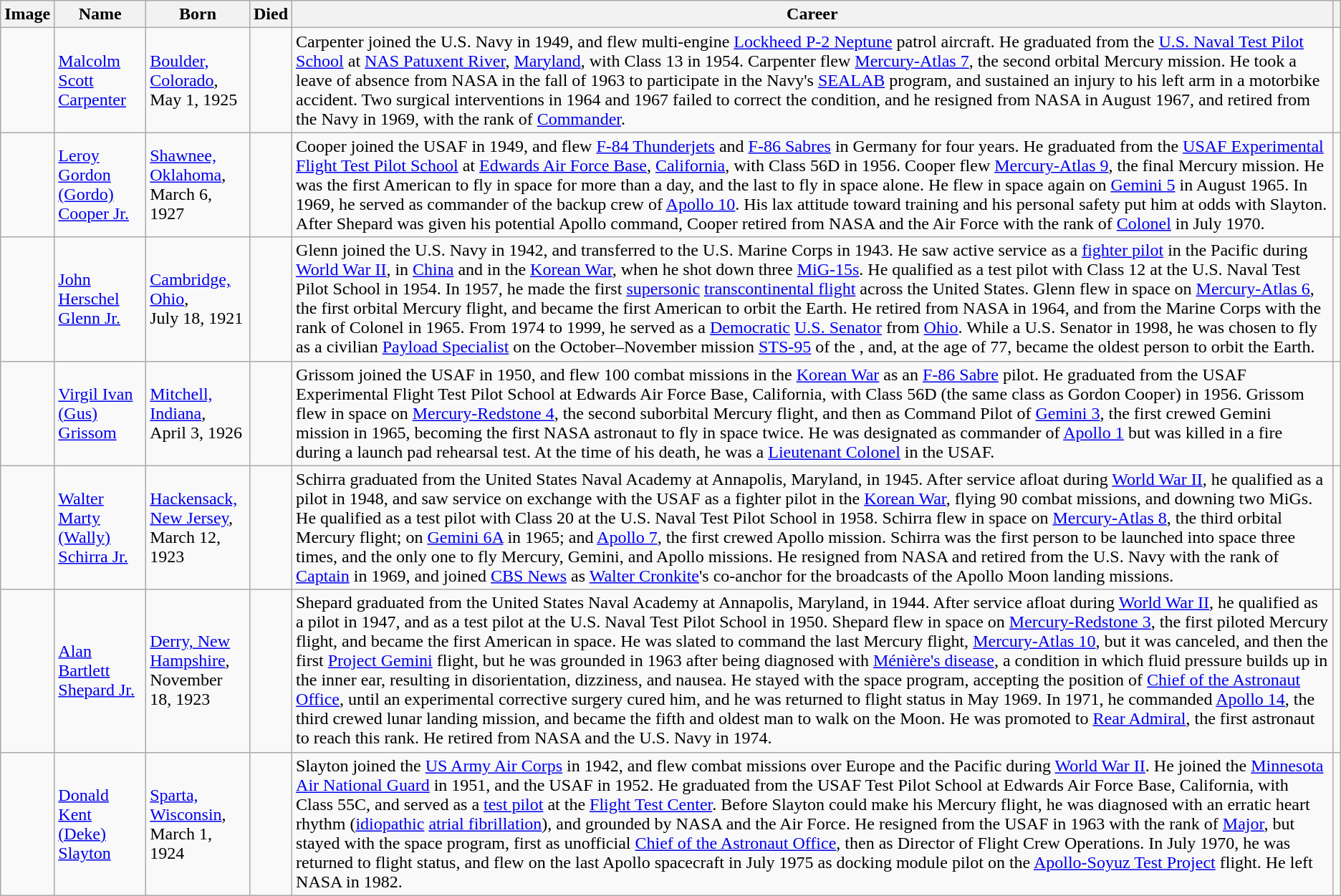<table class="wikitable sortable sticky-header">
<tr>
<th scope="col" class="unsortable">Image</th>
<th scope="col">Name</th>
<th scope="col">Born</th>
<th scope="col">Died</th>
<th scope="col" class="unsortable" style="min-width: 300px;">Career</th>
<th scope="col" class="unsortable"></th>
</tr>
<tr>
<td></td>
<td data-sort-value=Carpenter><a href='#'>Malcolm Scott Carpenter</a></td>
<td data-sort-value=><a href='#'>Boulder, Colorado</a>,<br>May 1, 1925</td>
<td></td>
<td>Carpenter joined the U.S. Navy in 1949, and flew multi-engine <a href='#'>Lockheed P-2 Neptune</a> patrol aircraft. He graduated from the <a href='#'>U.S. Naval Test Pilot School</a> at <a href='#'>NAS Patuxent River</a>, <a href='#'>Maryland</a>, with Class 13 in 1954. Carpenter flew <a href='#'>Mercury-Atlas 7</a>, the second orbital Mercury mission. He took a leave of absence from NASA in the fall of 1963 to participate in the Navy's <a href='#'>SEALAB</a> program, and sustained an injury to his left arm in a motorbike accident. Two surgical interventions in 1964 and 1967 failed to correct the condition, and he resigned from NASA in August 1967, and retired from the Navy in 1969, with the rank of <a href='#'>Commander</a>.</td>
<td></td>
</tr>
<tr>
<td></td>
<td data-sort-value=Cooper><a href='#'>Leroy Gordon (Gordo) Cooper Jr.</a></td>
<td data-sort-value=><a href='#'>Shawnee, Oklahoma</a>,<br>March 6, 1927</td>
<td></td>
<td>Cooper joined the USAF in 1949, and flew <a href='#'>F-84 Thunderjets</a> and <a href='#'>F-86 Sabres</a> in Germany for four years. He graduated from the <a href='#'>USAF Experimental Flight Test Pilot School</a> at <a href='#'>Edwards Air Force Base</a>, <a href='#'>California</a>, with Class 56D in 1956. Cooper flew <a href='#'>Mercury-Atlas 9</a>, the final Mercury mission. He was the first American to fly in space for more than a day, and the last to fly in space alone. He flew in space again on <a href='#'>Gemini 5</a> in August 1965. In 1969, he served as commander of the backup crew of <a href='#'>Apollo 10</a>. His lax attitude toward training and his personal safety put him at odds with Slayton. After Shepard was given his potential Apollo command, Cooper retired from NASA and the Air Force with the rank of <a href='#'>Colonel</a> in July 1970.</td>
<td></td>
</tr>
<tr>
<td></td>
<td data-sort-value=Glenn><a href='#'>John Herschel Glenn Jr.</a></td>
<td data-sort-value=><a href='#'>Cambridge, Ohio</a>,<br>July 18, 1921</td>
<td></td>
<td>Glenn joined the U.S. Navy in 1942, and transferred to the U.S. Marine Corps in 1943. He saw active service as a <a href='#'>fighter pilot</a> in the Pacific during <a href='#'>World War II</a>, in <a href='#'>China</a> and in the <a href='#'>Korean War</a>, when he shot down three <a href='#'>MiG-15s</a>. He qualified as a test pilot with Class 12 at the U.S. Naval Test Pilot School in 1954. In 1957, he made the first <a href='#'>supersonic</a> <a href='#'>transcontinental flight</a> across the United States. Glenn flew in space on <a href='#'>Mercury-Atlas 6</a>, the first orbital Mercury flight, and became the first American to orbit the Earth. He retired from NASA in 1964, and from the Marine Corps with the rank of Colonel in 1965. From 1974 to 1999, he served as a <a href='#'>Democratic</a> <a href='#'>U.S. Senator</a> from <a href='#'>Ohio</a>. While a U.S. Senator in 1998, he was chosen to fly as a civilian <a href='#'>Payload Specialist</a> on the October–November mission <a href='#'>STS-95</a> of the , and, at the age of 77, became the oldest person to orbit the Earth.</td>
<td></td>
</tr>
<tr>
<td></td>
<td data-sort-value=Grissom><a href='#'>Virgil Ivan (Gus) Grissom</a></td>
<td data-sort-value=><a href='#'>Mitchell, Indiana</a>,<br>April 3, 1926</td>
<td></td>
<td>Grissom joined the USAF in 1950, and flew 100 combat missions in the <a href='#'>Korean War</a> as an <a href='#'>F-86 Sabre</a> pilot. He graduated from the USAF Experimental Flight Test Pilot School at Edwards Air Force Base, California, with Class 56D (the same class as Gordon Cooper) in 1956. Grissom flew in space on <a href='#'>Mercury-Redstone 4</a>, the second suborbital Mercury flight, and then as Command Pilot of <a href='#'>Gemini 3</a>, the first crewed Gemini mission in 1965, becoming the first NASA astronaut to fly in space twice. He was designated as commander of <a href='#'>Apollo 1</a> but was killed in a fire during a launch pad rehearsal test. At the time of his death, he was a <a href='#'>Lieutenant Colonel</a> in the USAF.</td>
<td></td>
</tr>
<tr>
<td></td>
<td data-sort-value=Schirra><a href='#'>Walter Marty (Wally) Schirra Jr.</a></td>
<td data-sort-value=><a href='#'>Hackensack, New Jersey</a>,<br>March 12, 1923</td>
<td></td>
<td>Schirra graduated from the United States Naval Academy at Annapolis, Maryland, in 1945. After service afloat during <a href='#'>World War II</a>, he qualified as a pilot in 1948, and saw service on exchange with the USAF as a fighter pilot in the <a href='#'>Korean War</a>, flying 90 combat missions, and downing two MiGs. He qualified as a test pilot with Class 20 at the U.S. Naval Test Pilot School in 1958. Schirra flew in space on <a href='#'>Mercury-Atlas 8</a>, the third orbital Mercury flight; on <a href='#'>Gemini 6A</a> in 1965; and <a href='#'>Apollo 7</a>, the first crewed Apollo mission. Schirra was the first person to be launched into space three times, and the only one to fly Mercury, Gemini, and Apollo missions. He resigned from NASA and retired from the U.S. Navy with the rank of <a href='#'>Captain</a> in 1969, and joined <a href='#'>CBS News</a> as <a href='#'>Walter Cronkite</a>'s co-anchor for the broadcasts of the Apollo Moon landing missions.</td>
<td></td>
</tr>
<tr>
<td></td>
<td data-sort-value=Shepard><a href='#'>Alan Bartlett Shepard Jr.</a></td>
<td data-sort-value=><a href='#'>Derry, New Hampshire</a>,<br>November 18, 1923</td>
<td></td>
<td>Shepard graduated from the United States Naval Academy at Annapolis, Maryland, in 1944. After service afloat during <a href='#'>World War II</a>, he qualified as a pilot in 1947, and as a test pilot at the U.S. Naval Test Pilot School in 1950. Shepard flew in space on <a href='#'>Mercury-Redstone 3</a>, the first piloted Mercury flight, and became the first American in space. He was slated to command the last Mercury flight, <a href='#'>Mercury-Atlas 10</a>, but it was canceled, and then the first <a href='#'>Project Gemini</a> flight, but he was grounded in 1963 after being diagnosed with <a href='#'>Ménière's disease</a>, a condition in which fluid pressure builds up in the inner ear, resulting in disorientation, dizziness, and nausea. He stayed with the space program, accepting the position of <a href='#'>Chief of the Astronaut Office</a>, until an experimental corrective surgery cured him, and he was returned to flight status in May 1969. In 1971, he commanded <a href='#'>Apollo 14</a>, the third crewed lunar landing mission, and became the fifth and oldest man to walk on the Moon. He was promoted to <a href='#'>Rear Admiral</a>, the first astronaut to reach this rank. He retired from NASA and the U.S. Navy in 1974.</td>
<td></td>
</tr>
<tr>
<td></td>
<td data-sort-value=Slayton><a href='#'>Donald Kent (Deke) Slayton</a></td>
<td data-sort-value=><a href='#'>Sparta, Wisconsin</a>,<br>March 1, 1924</td>
<td></td>
<td>Slayton joined the <a href='#'>US Army Air Corps</a> in 1942, and flew combat missions over Europe and the Pacific during <a href='#'>World War II</a>. He joined the <a href='#'>Minnesota Air National Guard</a> in 1951, and the USAF in 1952. He graduated from the USAF Test Pilot School at Edwards Air Force Base, California, with Class 55C, and served as a <a href='#'>test pilot</a> at the <a href='#'>Flight Test Center</a>. Before Slayton could make his Mercury flight, he was diagnosed with an erratic heart rhythm (<a href='#'>idiopathic</a> <a href='#'>atrial fibrillation</a>), and grounded by NASA and the Air Force. He resigned from the USAF in 1963 with the rank of <a href='#'>Major</a>, but stayed with the space program, first as unofficial <a href='#'>Chief of the Astronaut Office</a>, then as Director of Flight Crew Operations. In July 1970, he was returned to flight status, and flew on the last Apollo spacecraft in July 1975 as docking module pilot on the <a href='#'>Apollo-Soyuz Test Project</a> flight. He left NASA in 1982.</td>
<td></td>
</tr>
</table>
